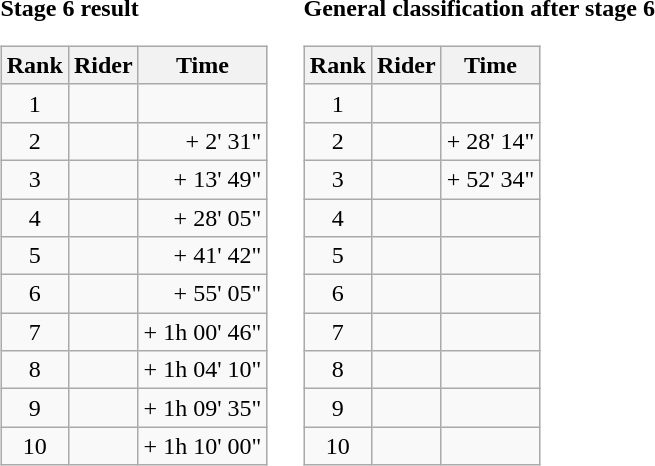<table>
<tr>
<td><strong>Stage 6 result</strong><br><table class="wikitable">
<tr>
<th scope="col">Rank</th>
<th scope="col">Rider</th>
<th scope="col">Time</th>
</tr>
<tr>
<td style="text-align:center;">1</td>
<td></td>
<td style="text-align:right;"></td>
</tr>
<tr>
<td style="text-align:center;">2</td>
<td></td>
<td style="text-align:right;">+ 2' 31"</td>
</tr>
<tr>
<td style="text-align:center;">3</td>
<td></td>
<td style="text-align:right;">+ 13' 49"</td>
</tr>
<tr>
<td style="text-align:center;">4</td>
<td></td>
<td style="text-align:right;">+ 28' 05"</td>
</tr>
<tr>
<td style="text-align:center;">5</td>
<td></td>
<td style="text-align:right;">+ 41' 42"</td>
</tr>
<tr>
<td style="text-align:center;">6</td>
<td></td>
<td style="text-align:right;">+ 55' 05"</td>
</tr>
<tr>
<td style="text-align:center;">7</td>
<td></td>
<td style="text-align:right;">+ 1h 00' 46"</td>
</tr>
<tr>
<td style="text-align:center;">8</td>
<td></td>
<td style="text-align:right;">+ 1h 04' 10"</td>
</tr>
<tr>
<td style="text-align:center;">9</td>
<td></td>
<td style="text-align:right;">+ 1h 09' 35"</td>
</tr>
<tr>
<td style="text-align:center;">10</td>
<td></td>
<td style="text-align:right;">+ 1h 10' 00"</td>
</tr>
</table>
</td>
<td></td>
<td><strong>General classification after stage 6</strong><br><table class="wikitable">
<tr>
<th scope="col">Rank</th>
<th scope="col">Rider</th>
<th scope="col">Time</th>
</tr>
<tr>
<td style="text-align:center;">1</td>
<td></td>
<td style="text-align:right;"></td>
</tr>
<tr>
<td style="text-align:center;">2</td>
<td></td>
<td style="text-align:right;">+ 28' 14"</td>
</tr>
<tr>
<td style="text-align:center;">3</td>
<td></td>
<td style="text-align:right;">+ 52' 34"</td>
</tr>
<tr>
<td style="text-align:center;">4</td>
<td></td>
<td></td>
</tr>
<tr>
<td style="text-align:center;">5</td>
<td></td>
<td></td>
</tr>
<tr>
<td style="text-align:center;">6</td>
<td></td>
<td></td>
</tr>
<tr>
<td style="text-align:center;">7</td>
<td></td>
<td></td>
</tr>
<tr>
<td style="text-align:center;">8</td>
<td></td>
<td></td>
</tr>
<tr>
<td style="text-align:center;">9</td>
<td></td>
<td></td>
</tr>
<tr>
<td style="text-align:center;">10</td>
<td></td>
<td></td>
</tr>
</table>
</td>
</tr>
</table>
